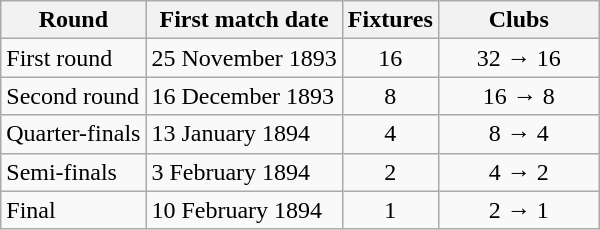<table class="wikitable">
<tr>
<th>Round</th>
<th>First match date</th>
<th>Fixtures</th>
<th width=100>Clubs</th>
</tr>
<tr align=center>
<td align=left>First round</td>
<td align=left>25 November 1893</td>
<td>16</td>
<td>32 → 16</td>
</tr>
<tr align=center>
<td align=left>Second round</td>
<td align=left>16 December 1893</td>
<td>8</td>
<td>16 → 8</td>
</tr>
<tr align=center>
<td align=left>Quarter-finals</td>
<td align=left>13 January 1894</td>
<td>4</td>
<td>8 → 4</td>
</tr>
<tr align=center>
<td align=left>Semi-finals</td>
<td align=left>3 February 1894</td>
<td>2</td>
<td>4 → 2</td>
</tr>
<tr align=center>
<td align=left>Final</td>
<td align=left>10 February 1894</td>
<td>1</td>
<td>2 → 1</td>
</tr>
</table>
